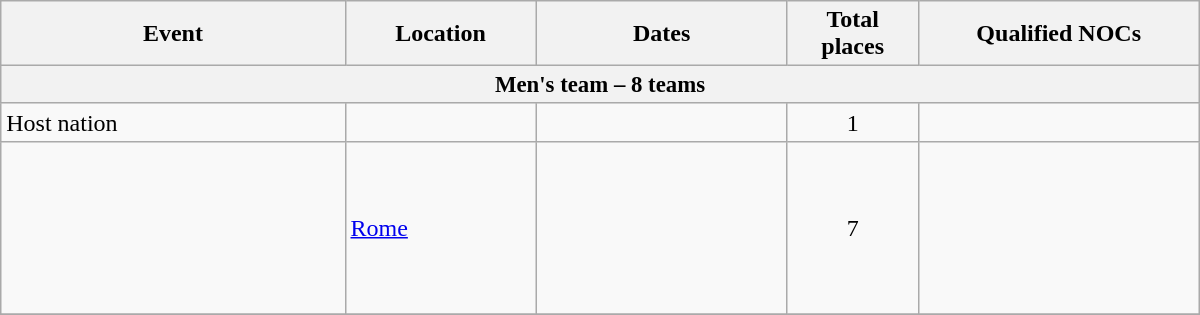<table class="wikitable" width=800>
<tr>
<th>Event</th>
<th width=120>Location</th>
<th width=160>Dates</th>
<th width=80>Total places</th>
<th width=180>Qualified NOCs</th>
</tr>
<tr style="font-size:95%;">
<th colspan=5>Men's team – 8 teams</th>
</tr>
<tr>
<td>Host nation</td>
<td></td>
<td></td>
<td align="center">1</td>
<td></td>
</tr>
<tr>
<td></td>
<td> <a href='#'>Rome</a></td>
<td align="center"></td>
<td align="center">7</td>
<td><br><br><br><br><br><br></td>
</tr>
<tr>
</tr>
</table>
